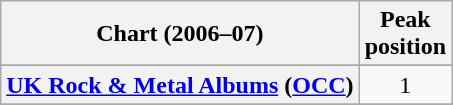<table class="wikitable sortable plainrowheaders" style="text-align:center">
<tr>
<th scope="col">Chart (2006–07)</th>
<th scope="col">Peak<br>position</th>
</tr>
<tr>
</tr>
<tr>
</tr>
<tr>
</tr>
<tr>
</tr>
<tr>
</tr>
<tr>
</tr>
<tr>
</tr>
<tr>
</tr>
<tr>
</tr>
<tr>
</tr>
<tr>
</tr>
<tr>
<th scope="row"><a href='#'>UK Rock & Metal Albums</a> (<a href='#'>OCC</a>)</th>
<td>1</td>
</tr>
<tr>
</tr>
<tr>
</tr>
</table>
